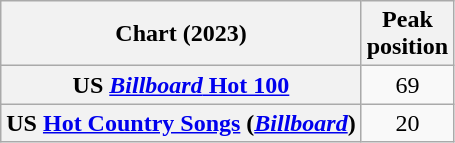<table class="wikitable sortable plainrowheaders" style="text-align:center">
<tr>
<th>Chart (2023)</th>
<th>Peak<br>position</th>
</tr>
<tr>
<th scope="row">US <a href='#'><em>Billboard</em> Hot 100</a></th>
<td>69</td>
</tr>
<tr>
<th scope="row">US <a href='#'>Hot Country Songs</a> (<em><a href='#'>Billboard</a></em>)</th>
<td>20</td>
</tr>
</table>
